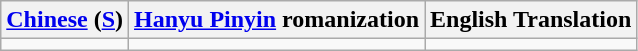<table class="wikitable" rules="cols" style="text-align:center;">
<tr>
<th><a href='#'>Chinese</a> (<a href='#'>S</a>)</th>
<th><a href='#'>Hanyu Pinyin</a> romanization</th>
<th>English Translation</th>
</tr>
<tr>
<td></td>
<td></td>
<td></td>
</tr>
</table>
